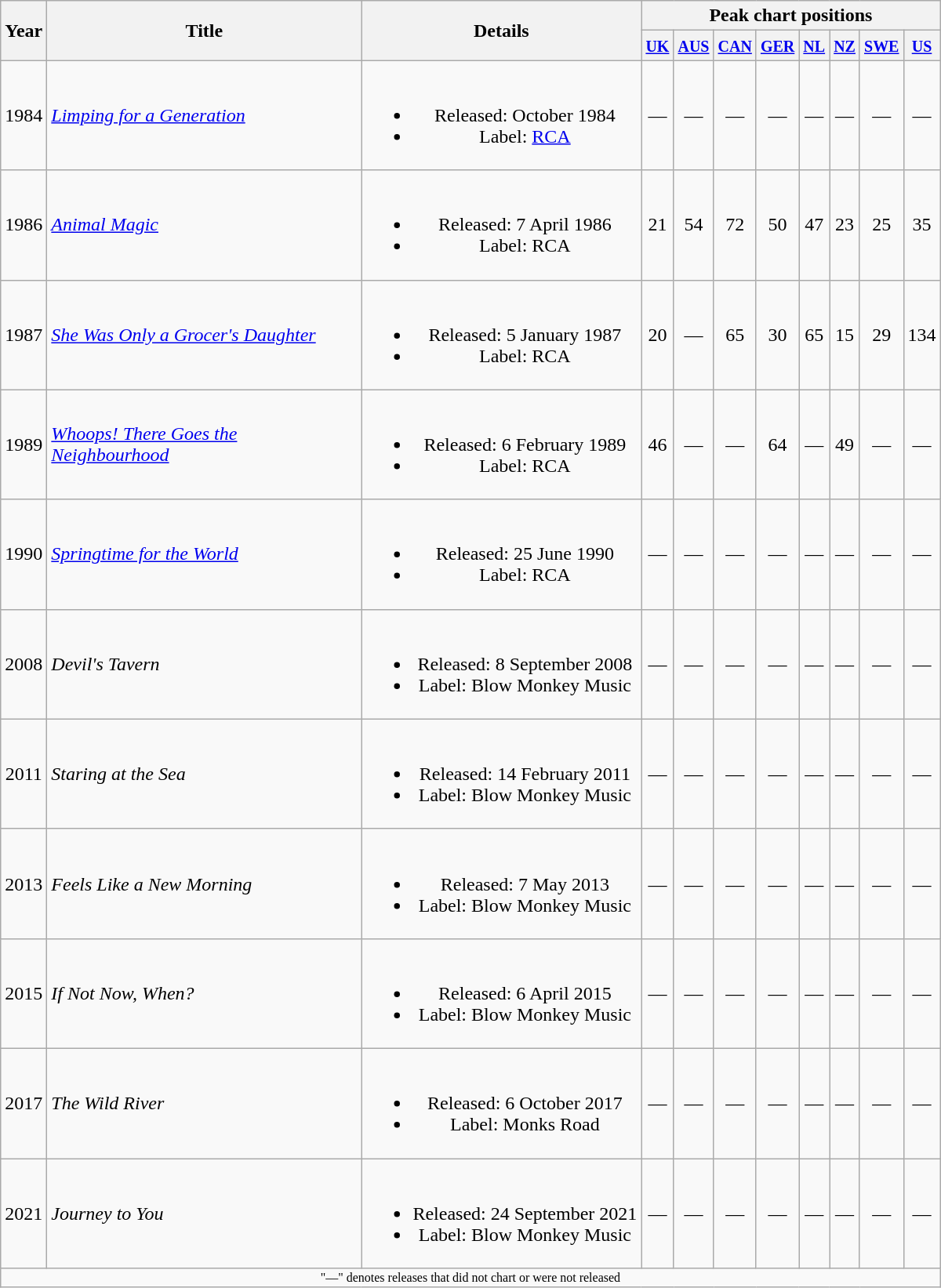<table class="wikitable" style="text-align:center">
<tr>
<th rowspan="2">Year</th>
<th rowspan="2" style="width:260px;">Title</th>
<th rowspan="2">Details</th>
<th colspan="8">Peak chart positions</th>
</tr>
<tr>
<th><small><a href='#'>UK</a></small><br></th>
<th><small><a href='#'>AUS</a></small><br></th>
<th><small><a href='#'>CAN</a></small><br></th>
<th><small><a href='#'>GER</a></small><br></th>
<th><small><a href='#'>NL</a></small><br></th>
<th><small><a href='#'>NZ</a></small><br></th>
<th><small><a href='#'>SWE</a></small><br></th>
<th><small><a href='#'>US</a></small><br></th>
</tr>
<tr>
<td>1984</td>
<td align="left"><em><a href='#'>Limping for a Generation</a></em></td>
<td><br><ul><li>Released: October 1984</li><li>Label: <a href='#'>RCA</a></li></ul></td>
<td>—</td>
<td>—</td>
<td>—</td>
<td>—</td>
<td>—</td>
<td>—</td>
<td>—</td>
<td>—</td>
</tr>
<tr>
<td>1986</td>
<td align="left"><em><a href='#'>Animal Magic</a></em></td>
<td><br><ul><li>Released: 7 April 1986</li><li>Label: RCA</li></ul></td>
<td>21</td>
<td>54</td>
<td>72</td>
<td>50</td>
<td>47</td>
<td>23</td>
<td>25</td>
<td>35</td>
</tr>
<tr>
<td>1987</td>
<td align="left"><em><a href='#'>She Was Only a Grocer's Daughter</a></em></td>
<td><br><ul><li>Released: 5 January 1987</li><li>Label: RCA</li></ul></td>
<td>20</td>
<td>—</td>
<td>65</td>
<td>30</td>
<td>65</td>
<td>15</td>
<td>29</td>
<td>134</td>
</tr>
<tr>
<td>1989</td>
<td align="left"><em><a href='#'>Whoops! There Goes the Neighbourhood</a></em></td>
<td><br><ul><li>Released: 6 February 1989</li><li>Label: RCA</li></ul></td>
<td>46</td>
<td>—</td>
<td>—</td>
<td>64</td>
<td>—</td>
<td>49</td>
<td>—</td>
<td>—</td>
</tr>
<tr>
<td>1990</td>
<td align="left"><em><a href='#'>Springtime for the World</a></em></td>
<td><br><ul><li>Released: 25 June 1990</li><li>Label: RCA</li></ul></td>
<td>—</td>
<td>—</td>
<td>—</td>
<td>—</td>
<td>—</td>
<td>—</td>
<td>—</td>
<td>—</td>
</tr>
<tr>
<td>2008</td>
<td align="left"><em>Devil's Tavern</em></td>
<td><br><ul><li>Released: 8 September 2008</li><li>Label: Blow Monkey Music</li></ul></td>
<td>—</td>
<td>—</td>
<td>—</td>
<td>—</td>
<td>—</td>
<td>—</td>
<td>—</td>
<td>—</td>
</tr>
<tr>
<td>2011</td>
<td align="left"><em>Staring at the Sea</em></td>
<td><br><ul><li>Released: 14 February 2011</li><li>Label: Blow Monkey Music</li></ul></td>
<td>—</td>
<td>—</td>
<td>—</td>
<td>—</td>
<td>—</td>
<td>—</td>
<td>—</td>
<td>—</td>
</tr>
<tr>
<td>2013</td>
<td align="left"><em>Feels Like a New Morning</em></td>
<td><br><ul><li>Released: 7 May 2013</li><li>Label: Blow Monkey Music</li></ul></td>
<td>—</td>
<td>—</td>
<td>—</td>
<td>—</td>
<td>—</td>
<td>—</td>
<td>—</td>
<td>—</td>
</tr>
<tr>
<td>2015</td>
<td align="left"><em>If Not Now, When?</em></td>
<td><br><ul><li>Released: 6 April 2015</li><li>Label: Blow Monkey Music</li></ul></td>
<td>—</td>
<td>—</td>
<td>—</td>
<td>—</td>
<td>—</td>
<td>—</td>
<td>—</td>
<td>—</td>
</tr>
<tr>
<td>2017</td>
<td align="left"><em>The Wild River</em></td>
<td><br><ul><li>Released: 6 October 2017</li><li>Label: Monks Road</li></ul></td>
<td>—</td>
<td>—</td>
<td>—</td>
<td>—</td>
<td>—</td>
<td>—</td>
<td>—</td>
<td>—</td>
</tr>
<tr>
<td>2021</td>
<td align="left"><em>Journey to You</em></td>
<td><br><ul><li>Released: 24 September 2021</li><li>Label: Blow Monkey Music</li></ul></td>
<td>—</td>
<td>—</td>
<td>—</td>
<td>—</td>
<td>—</td>
<td>—</td>
<td>—</td>
<td>—</td>
</tr>
<tr>
<td colspan="11" style="font-size:8pt">"—" denotes releases that did not chart or were not released</td>
</tr>
</table>
